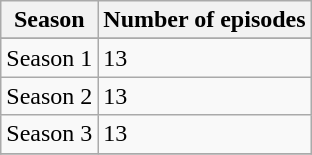<table class="wikitable">
<tr>
<th>Season</th>
<th>Number of episodes</th>
</tr>
<tr>
</tr>
<tr>
<td>Season 1</td>
<td>13</td>
</tr>
<tr>
<td>Season 2</td>
<td>13</td>
</tr>
<tr>
<td>Season 3</td>
<td>13</td>
</tr>
<tr>
</tr>
</table>
